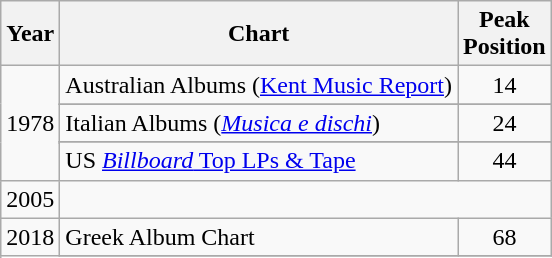<table class="wikitable sortable">
<tr>
<th align="left">Year</th>
<th align="left">Chart</th>
<th align="left">Peak<br>Position</th>
</tr>
<tr>
<td rowspan="8">1978</td>
<td>Australian Albums (<a href='#'>Kent Music Report</a>)</td>
<td align="center">14</td>
</tr>
<tr>
</tr>
<tr>
<td>Italian Albums (<em><a href='#'>Musica e dischi</a></em>)</td>
<td align="center">24</td>
</tr>
<tr>
</tr>
<tr>
</tr>
<tr>
</tr>
<tr>
</tr>
<tr>
<td>US <a href='#'><em>Billboard</em> Top LPs & Tape</a></td>
<td align="center">44</td>
</tr>
<tr>
<td>2005<br></td>
</tr>
<tr>
<td rowspan="2">2018</td>
<td>Greek Album Chart</td>
<td align="center">68</td>
</tr>
<tr>
</tr>
</table>
